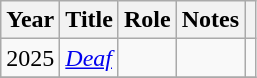<table class="wikitable sortable">
<tr>
<th>Year</th>
<th>Title</th>
<th>Role</th>
<th class="unsortable">Notes</th>
<th></th>
</tr>
<tr>
<td>2025</td>
<td><em><a href='#'>Deaf</a></em></td>
<td></td>
<td></td>
<td align = "center"></td>
</tr>
<tr>
</tr>
</table>
